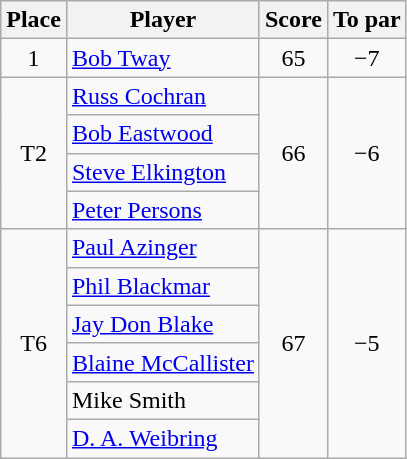<table class="wikitable">
<tr>
<th>Place</th>
<th>Player</th>
<th>Score</th>
<th>To par</th>
</tr>
<tr>
<td align=center>1</td>
<td> <a href='#'>Bob Tway</a></td>
<td align=center>65</td>
<td align=center>−7</td>
</tr>
<tr>
<td rowspan=4 align=center>T2</td>
<td> <a href='#'>Russ Cochran</a></td>
<td rowspan=4 align=center>66</td>
<td rowspan=4 align=center>−6</td>
</tr>
<tr>
<td> <a href='#'>Bob Eastwood</a></td>
</tr>
<tr>
<td> <a href='#'>Steve Elkington</a></td>
</tr>
<tr>
<td> <a href='#'>Peter Persons</a></td>
</tr>
<tr>
<td rowspan=6 align=center>T6</td>
<td> <a href='#'>Paul Azinger</a></td>
<td rowspan=6 align=center>67</td>
<td rowspan=6 align=center>−5</td>
</tr>
<tr>
<td> <a href='#'>Phil Blackmar</a></td>
</tr>
<tr>
<td> <a href='#'>Jay Don Blake</a></td>
</tr>
<tr>
<td> <a href='#'>Blaine McCallister</a></td>
</tr>
<tr>
<td> Mike Smith</td>
</tr>
<tr>
<td> <a href='#'>D. A. Weibring</a></td>
</tr>
</table>
